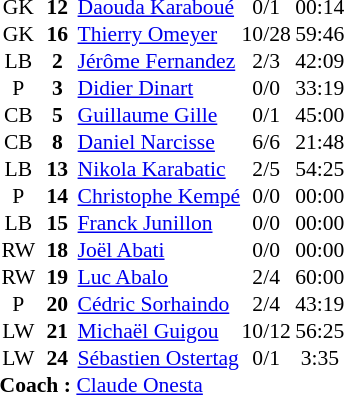<table cellspacing="1" cellpadding="0" align="center" style="text-align:center; font-size: 90%">
<tr>
<td colspan=5 align=center></td>
</tr>
<tr>
<th width="25"></th>
<th width="25"></th>
</tr>
<tr>
<td>GK</td>
<td><strong>12</strong></td>
<td align="left"><a href='#'>Daouda Karaboué</a></td>
<td>0/1</td>
<td></td>
<td></td>
<td>00:14</td>
</tr>
<tr>
<td>GK</td>
<td><strong>16</strong></td>
<td align="left"><a href='#'>Thierry Omeyer</a></td>
<td>10/28</td>
<td></td>
<td></td>
<td>59:46</td>
</tr>
<tr>
<td>LB</td>
<td><strong>2</strong></td>
<td align="left"><a href='#'>Jérôme Fernandez</a></td>
<td>2/3</td>
<td></td>
<td></td>
<td>42:09</td>
</tr>
<tr>
<td>P</td>
<td><strong>3</strong></td>
<td align="left"><a href='#'>Didier Dinart</a></td>
<td>0/0</td>
<td></td>
<td></td>
<td>33:19</td>
</tr>
<tr>
<td>CB</td>
<td><strong>5</strong></td>
<td align="left"><a href='#'>Guillaume Gille</a></td>
<td>0/1</td>
<td></td>
<td></td>
<td>45:00</td>
</tr>
<tr>
<td>CB</td>
<td><strong>8</strong></td>
<td align="left"><a href='#'>Daniel Narcisse</a></td>
<td>6/6</td>
<td></td>
<td></td>
<td>21:48</td>
</tr>
<tr>
<td>LB</td>
<td><strong>13</strong></td>
<td align="left"><a href='#'>Nikola Karabatic</a></td>
<td>2/5</td>
<td></td>
<td></td>
<td>54:25</td>
</tr>
<tr>
<td>P</td>
<td><strong>14</strong></td>
<td align="left"><a href='#'>Christophe Kempé</a></td>
<td>0/0</td>
<td></td>
<td></td>
<td>00:00</td>
</tr>
<tr>
<td>LB</td>
<td><strong>15</strong></td>
<td align="left"><a href='#'>Franck Junillon</a></td>
<td>0/0</td>
<td></td>
<td></td>
<td>00:00</td>
</tr>
<tr>
<td>RW</td>
<td><strong>18</strong></td>
<td align="left"><a href='#'>Joël Abati</a></td>
<td>0/0</td>
<td></td>
<td></td>
<td>00:00</td>
</tr>
<tr>
<td>RW</td>
<td><strong>19</strong></td>
<td align="left"><a href='#'>Luc Abalo</a></td>
<td>2/4</td>
<td></td>
<td></td>
<td>60:00</td>
</tr>
<tr>
<td>P</td>
<td><strong>20</strong></td>
<td align="left"><a href='#'>Cédric Sorhaindo</a></td>
<td>2/4</td>
<td></td>
<td></td>
<td>43:19</td>
</tr>
<tr>
<td>LW</td>
<td><strong>21</strong></td>
<td align="left"><a href='#'>Michaël Guigou</a></td>
<td>10/12</td>
<td></td>
<td></td>
<td>56:25</td>
</tr>
<tr>
<td>LW</td>
<td><strong>24</strong></td>
<td align="left"><a href='#'>Sébastien Ostertag</a></td>
<td>0/1</td>
<td></td>
<td></td>
<td>3:35</td>
</tr>
<tr>
<td colspan=4 align="left"><strong> Coach :</strong> <a href='#'>Claude Onesta</a></td>
<td></td>
</tr>
</table>
